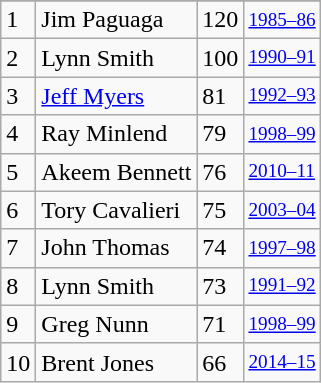<table class="wikitable">
<tr>
</tr>
<tr>
<td>1</td>
<td>Jim Paguaga</td>
<td>120</td>
<td style="font-size:80%;"><a href='#'>1985–86</a></td>
</tr>
<tr>
<td>2</td>
<td>Lynn Smith</td>
<td>100</td>
<td style="font-size:80%;"><a href='#'>1990–91</a></td>
</tr>
<tr>
<td>3</td>
<td><a href='#'>Jeff Myers</a></td>
<td>81</td>
<td style="font-size:80%;"><a href='#'>1992–93</a></td>
</tr>
<tr>
<td>4</td>
<td>Ray Minlend</td>
<td>79</td>
<td style="font-size:80%;"><a href='#'>1998–99</a></td>
</tr>
<tr>
<td>5</td>
<td>Akeem Bennett</td>
<td>76</td>
<td style="font-size:80%;"><a href='#'>2010–11</a></td>
</tr>
<tr>
<td>6</td>
<td>Tory Cavalieri</td>
<td>75</td>
<td style="font-size:80%;"><a href='#'>2003–04</a></td>
</tr>
<tr>
<td>7</td>
<td>John Thomas</td>
<td>74</td>
<td style="font-size:80%;"><a href='#'>1997–98</a></td>
</tr>
<tr>
<td>8</td>
<td>Lynn Smith</td>
<td>73</td>
<td style="font-size:80%;"><a href='#'>1991–92</a></td>
</tr>
<tr>
<td>9</td>
<td>Greg Nunn</td>
<td>71</td>
<td style="font-size:80%;"><a href='#'>1998–99</a></td>
</tr>
<tr>
<td>10</td>
<td>Brent Jones</td>
<td>66</td>
<td style="font-size:80%;"><a href='#'>2014–15</a></td>
</tr>
</table>
